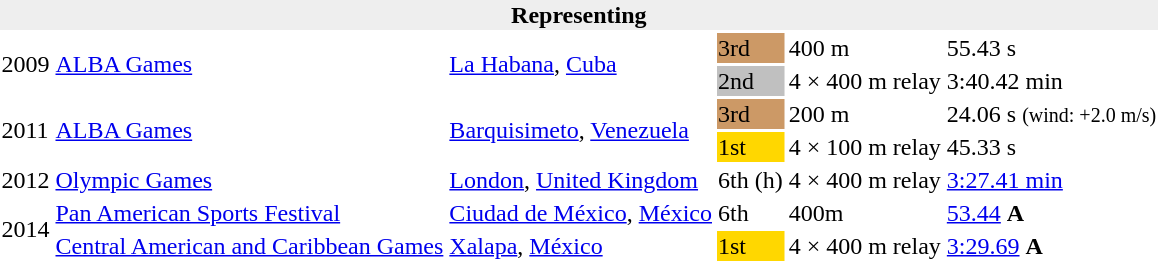<table>
<tr>
<th bgcolor="#eeeeee" colspan="6">Representing </th>
</tr>
<tr>
<td rowspan=2>2009</td>
<td rowspan=2><a href='#'>ALBA Games</a></td>
<td rowspan=2><a href='#'>La Habana</a>, <a href='#'>Cuba</a></td>
<td bgcolor=cc9966>3rd</td>
<td>400 m</td>
<td>55.43 s</td>
</tr>
<tr>
<td bgcolor=silver>2nd</td>
<td>4 × 400 m relay</td>
<td>3:40.42 min</td>
</tr>
<tr>
<td rowspan=2>2011</td>
<td rowspan=2><a href='#'>ALBA Games</a></td>
<td rowspan=2><a href='#'>Barquisimeto</a>, <a href='#'>Venezuela</a></td>
<td bgcolor=cc9966>3rd</td>
<td>200 m</td>
<td>24.06 s <small>(wind: +2.0 m/s)</small></td>
</tr>
<tr>
<td bgcolor=gold>1st</td>
<td>4 × 100 m relay</td>
<td>45.33 s</td>
</tr>
<tr>
<td>2012</td>
<td><a href='#'>Olympic Games</a></td>
<td><a href='#'>London</a>, <a href='#'>United Kingdom</a></td>
<td>6th (h)</td>
<td>4 × 400 m relay</td>
<td><a href='#'>3:27.41 min</a></td>
</tr>
<tr>
<td rowspan=2>2014</td>
<td><a href='#'>Pan American Sports Festival</a></td>
<td><a href='#'>Ciudad de México</a>, <a href='#'>México</a></td>
<td>6th</td>
<td>400m</td>
<td><a href='#'>53.44</a> <strong>A</strong></td>
</tr>
<tr>
<td><a href='#'>Central American and Caribbean Games</a></td>
<td><a href='#'>Xalapa</a>, <a href='#'>México</a></td>
<td bgcolor=gold>1st</td>
<td>4 × 400 m relay</td>
<td><a href='#'>3:29.69</a> <strong>A</strong></td>
</tr>
</table>
